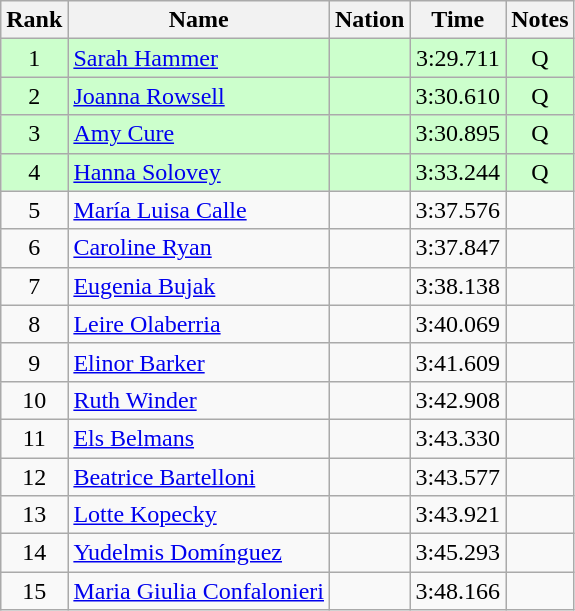<table class="wikitable sortable" style="text-align:center">
<tr>
<th>Rank</th>
<th>Name</th>
<th>Nation</th>
<th>Time</th>
<th>Notes</th>
</tr>
<tr bgcolor=ccffcc>
<td>1</td>
<td align=left><a href='#'>Sarah Hammer</a></td>
<td align=left></td>
<td>3:29.711</td>
<td>Q</td>
</tr>
<tr bgcolor=ccffcc>
<td>2</td>
<td align=left><a href='#'>Joanna Rowsell</a></td>
<td align=left></td>
<td>3:30.610</td>
<td>Q</td>
</tr>
<tr bgcolor=ccffcc>
<td>3</td>
<td align=left><a href='#'>Amy Cure</a></td>
<td align=left></td>
<td>3:30.895</td>
<td>Q</td>
</tr>
<tr bgcolor=ccffcc>
<td>4</td>
<td align=left><a href='#'>Hanna Solovey</a></td>
<td align=left></td>
<td>3:33.244</td>
<td>Q</td>
</tr>
<tr>
<td>5</td>
<td align=left><a href='#'>María Luisa Calle</a></td>
<td align=left></td>
<td>3:37.576</td>
<td></td>
</tr>
<tr>
<td>6</td>
<td align=left><a href='#'>Caroline Ryan</a></td>
<td align=left></td>
<td>3:37.847</td>
<td></td>
</tr>
<tr>
<td>7</td>
<td align=left><a href='#'>Eugenia Bujak</a></td>
<td align=left></td>
<td>3:38.138</td>
<td></td>
</tr>
<tr>
<td>8</td>
<td align=left><a href='#'>Leire Olaberria</a></td>
<td align=left></td>
<td>3:40.069</td>
<td></td>
</tr>
<tr>
<td>9</td>
<td align=left><a href='#'>Elinor Barker</a></td>
<td align=left></td>
<td>3:41.609</td>
<td></td>
</tr>
<tr>
<td>10</td>
<td align=left><a href='#'>Ruth Winder</a></td>
<td align=left></td>
<td>3:42.908</td>
<td></td>
</tr>
<tr>
<td>11</td>
<td align=left><a href='#'>Els Belmans</a></td>
<td align=left></td>
<td>3:43.330</td>
<td></td>
</tr>
<tr>
<td>12</td>
<td align=left><a href='#'>Beatrice Bartelloni</a></td>
<td align=left></td>
<td>3:43.577</td>
<td></td>
</tr>
<tr>
<td>13</td>
<td align=left><a href='#'>Lotte Kopecky</a></td>
<td align=left></td>
<td>3:43.921</td>
<td></td>
</tr>
<tr>
<td>14</td>
<td align=left><a href='#'>Yudelmis Domínguez</a></td>
<td align=left></td>
<td>3:45.293</td>
<td></td>
</tr>
<tr>
<td>15</td>
<td align=left><a href='#'>Maria Giulia Confalonieri</a></td>
<td align=left></td>
<td>3:48.166</td>
<td></td>
</tr>
</table>
